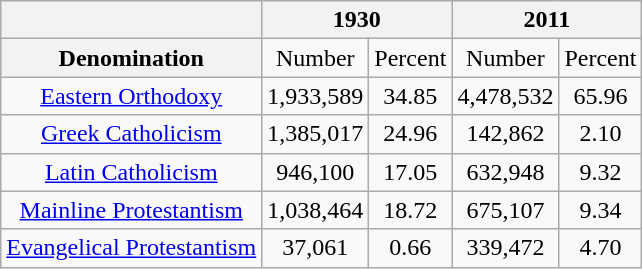<table class="wikitable" style="text-align:center;">
<tr>
<th></th>
<th colspan=2>1930</th>
<th colspan=2>2011</th>
</tr>
<tr>
<th>Denomination</th>
<td>Number</td>
<td>Percent</td>
<td>Number</td>
<td>Percent</td>
</tr>
<tr>
<td><a href='#'>Eastern Orthodoxy</a></td>
<td>1,933,589</td>
<td>34.85</td>
<td>4,478,532</td>
<td>65.96</td>
</tr>
<tr>
<td><a href='#'>Greek Catholicism</a></td>
<td>1,385,017</td>
<td>24.96</td>
<td>142,862</td>
<td>2.10</td>
</tr>
<tr>
<td><a href='#'>Latin Catholicism</a></td>
<td>946,100</td>
<td>17.05</td>
<td>632,948</td>
<td>9.32</td>
</tr>
<tr>
<td><a href='#'>Mainline Protestantism</a></td>
<td>1,038,464</td>
<td>18.72</td>
<td>675,107</td>
<td>9.34</td>
</tr>
<tr>
<td><a href='#'>Evangelical Protestantism</a></td>
<td>37,061</td>
<td>0.66</td>
<td>339,472</td>
<td>4.70</td>
</tr>
</table>
